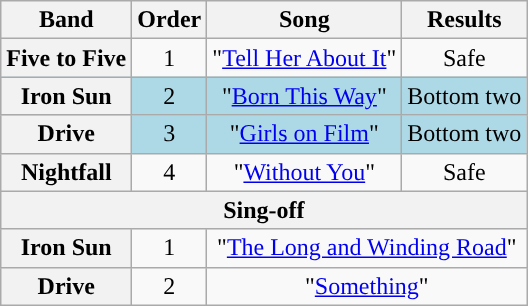<table class="wikitable plainrowheaders" style="text-align:center;">
<tr>
<th scope="col">Band</th>
<th scope="col">Order</th>
<th scope="col">Song</th>
<th scope="col">Results</th>
</tr>
<tr>
<th scope="row">Five to Five</th>
<td>1</td>
<td>"<a href='#'>Tell Her About It</a>"</td>
<td>Safe</td>
</tr>
<tr style="background:lightblue">
<th scope="row">Iron Sun</th>
<td>2</td>
<td>"<a href='#'>Born This Way</a>"</td>
<td>Bottom two</td>
</tr>
<tr style="background:lightblue">
<th scope="row">Drive</th>
<td>3</td>
<td>"<a href='#'>Girls on Film</a>"</td>
<td>Bottom two</td>
</tr>
<tr>
<th scope="row">Nightfall</th>
<td>4</td>
<td>"<a href='#'>Without You</a>"</td>
<td>Safe</td>
</tr>
<tr>
<th colspan="4">Sing-off</th>
</tr>
<tr>
<th scope="row">Iron Sun</th>
<td>1</td>
<td colspan="2">"<a href='#'>The Long and Winding Road</a>"</td>
</tr>
<tr>
<th scope="row">Drive</th>
<td>2</td>
<td colspan="2">"<a href='#'>Something</a>"</td>
</tr>
</table>
